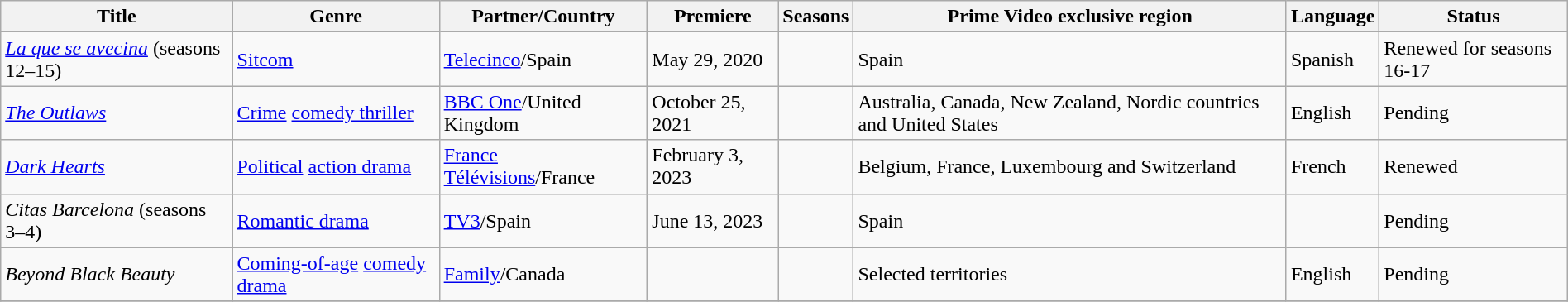<table class="wikitable sortable" style="width:100%;">
<tr>
<th>Title</th>
<th>Genre</th>
<th>Partner/Country</th>
<th>Premiere</th>
<th>Seasons</th>
<th>Prime Video exclusive region</th>
<th>Language</th>
<th>Status</th>
</tr>
<tr>
<td><em><a href='#'>La que se avecina</a></em> (seasons 12–15)</td>
<td><a href='#'>Sitcom</a></td>
<td><a href='#'>Telecinco</a>/Spain</td>
<td>May 29, 2020</td>
<td></td>
<td>Spain</td>
<td>Spanish</td>
<td>Renewed for seasons 16-17</td>
</tr>
<tr>
<td><em><a href='#'>The Outlaws</a></em></td>
<td><a href='#'>Crime</a> <a href='#'>comedy thriller</a></td>
<td><a href='#'>BBC One</a>/United Kingdom</td>
<td>October 25, 2021</td>
<td></td>
<td>Australia, Canada, New Zealand, Nordic countries and United States</td>
<td>English</td>
<td>Pending</td>
</tr>
<tr>
<td><em><a href='#'>Dark Hearts</a></em></td>
<td><a href='#'>Political</a> <a href='#'>action drama</a></td>
<td><a href='#'>France Télévisions</a>/France</td>
<td>February 3, 2023</td>
<td></td>
<td>Belgium, France, Luxembourg and Switzerland</td>
<td>French</td>
<td>Renewed</td>
</tr>
<tr>
<td><em>Citas Barcelona</em> (seasons 3–4)</td>
<td><a href='#'>Romantic drama</a></td>
<td><a href='#'>TV3</a>/Spain</td>
<td>June 13, 2023</td>
<td></td>
<td>Spain</td>
<td></td>
<td>Pending</td>
</tr>
<tr>
<td><em>Beyond Black Beauty</em></td>
<td><a href='#'>Coming-of-age</a> <a href='#'>comedy drama</a></td>
<td><a href='#'>Family</a>/Canada</td>
<td></td>
<td></td>
<td>Selected territories</td>
<td>English</td>
<td>Pending</td>
</tr>
<tr>
</tr>
</table>
